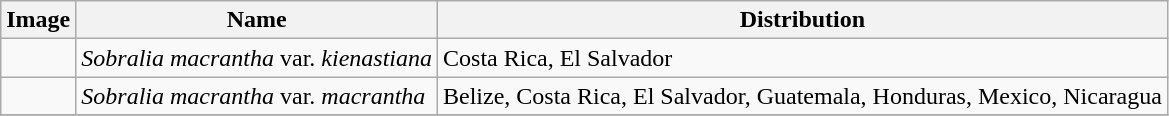<table class="wikitable collapsible">
<tr>
<th>Image</th>
<th>Name</th>
<th>Distribution</th>
</tr>
<tr>
<td></td>
<td><em>Sobralia macrantha</em> var. <em>kienastiana</em> </td>
<td>Costa Rica, El Salvador</td>
</tr>
<tr>
<td></td>
<td><em>Sobralia macrantha</em> var. <em>macrantha</em></td>
<td>Belize, Costa Rica, El Salvador, Guatemala, Honduras, Mexico, Nicaragua</td>
</tr>
<tr>
</tr>
</table>
